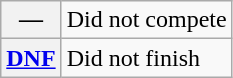<table class="wikitable">
<tr>
<th scope="row">—</th>
<td>Did not compete</td>
</tr>
<tr>
<th scope="row"><a href='#'>DNF</a></th>
<td>Did not finish</td>
</tr>
</table>
